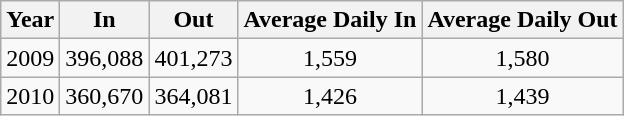<table class="wikitable" style="text-align:center">
<tr>
<th>Year</th>
<th>In</th>
<th>Out</th>
<th>Average Daily In</th>
<th>Average Daily Out</th>
</tr>
<tr>
<td>2009</td>
<td>396,088</td>
<td>401,273</td>
<td>1,559</td>
<td>1,580</td>
</tr>
<tr>
<td>2010</td>
<td>360,670</td>
<td>364,081</td>
<td>1,426</td>
<td>1,439</td>
</tr>
</table>
